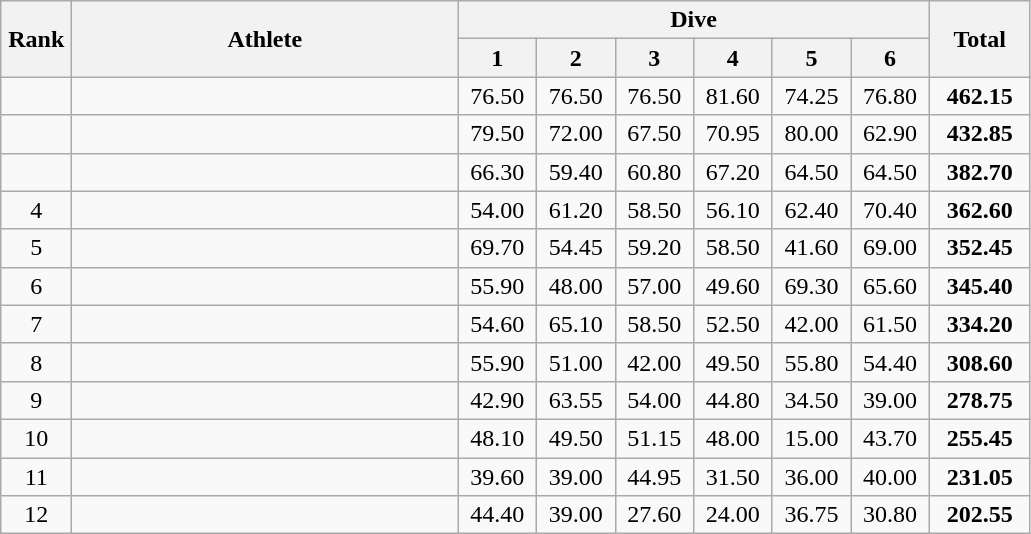<table class=wikitable style="text-align:center">
<tr>
<th rowspan="2" width=40>Rank</th>
<th rowspan="2" width=250>Athlete</th>
<th colspan="6">Dive</th>
<th rowspan="2" width=60>Total</th>
</tr>
<tr>
<th width=45>1</th>
<th width=45>2</th>
<th width=45>3</th>
<th width=45>4</th>
<th width=45>5</th>
<th width=45>6</th>
</tr>
<tr>
<td></td>
<td align=left></td>
<td>76.50</td>
<td>76.50</td>
<td>76.50</td>
<td>81.60</td>
<td>74.25</td>
<td>76.80</td>
<td><strong>462.15</strong></td>
</tr>
<tr>
<td></td>
<td align=left></td>
<td>79.50</td>
<td>72.00</td>
<td>67.50</td>
<td>70.95</td>
<td>80.00</td>
<td>62.90</td>
<td><strong>432.85</strong></td>
</tr>
<tr>
<td></td>
<td align=left></td>
<td>66.30</td>
<td>59.40</td>
<td>60.80</td>
<td>67.20</td>
<td>64.50</td>
<td>64.50</td>
<td><strong>382.70</strong></td>
</tr>
<tr>
<td>4</td>
<td align=left></td>
<td>54.00</td>
<td>61.20</td>
<td>58.50</td>
<td>56.10</td>
<td>62.40</td>
<td>70.40</td>
<td><strong>362.60</strong></td>
</tr>
<tr>
<td>5</td>
<td align=left></td>
<td>69.70</td>
<td>54.45</td>
<td>59.20</td>
<td>58.50</td>
<td>41.60</td>
<td>69.00</td>
<td><strong>352.45</strong></td>
</tr>
<tr>
<td>6</td>
<td align=left></td>
<td>55.90</td>
<td>48.00</td>
<td>57.00</td>
<td>49.60</td>
<td>69.30</td>
<td>65.60</td>
<td><strong>345.40</strong></td>
</tr>
<tr>
<td>7</td>
<td align=left></td>
<td>54.60</td>
<td>65.10</td>
<td>58.50</td>
<td>52.50</td>
<td>42.00</td>
<td>61.50</td>
<td><strong>334.20</strong></td>
</tr>
<tr>
<td>8</td>
<td align=left></td>
<td>55.90</td>
<td>51.00</td>
<td>42.00</td>
<td>49.50</td>
<td>55.80</td>
<td>54.40</td>
<td><strong>308.60</strong></td>
</tr>
<tr>
<td>9</td>
<td align=left></td>
<td>42.90</td>
<td>63.55</td>
<td>54.00</td>
<td>44.80</td>
<td>34.50</td>
<td>39.00</td>
<td><strong>278.75</strong></td>
</tr>
<tr>
<td>10</td>
<td align=left></td>
<td>48.10</td>
<td>49.50</td>
<td>51.15</td>
<td>48.00</td>
<td>15.00</td>
<td>43.70</td>
<td><strong>255.45</strong></td>
</tr>
<tr>
<td>11</td>
<td align=left></td>
<td>39.60</td>
<td>39.00</td>
<td>44.95</td>
<td>31.50</td>
<td>36.00</td>
<td>40.00</td>
<td><strong>231.05</strong></td>
</tr>
<tr>
<td>12</td>
<td align=left></td>
<td>44.40</td>
<td>39.00</td>
<td>27.60</td>
<td>24.00</td>
<td>36.75</td>
<td>30.80</td>
<td><strong>202.55</strong></td>
</tr>
</table>
